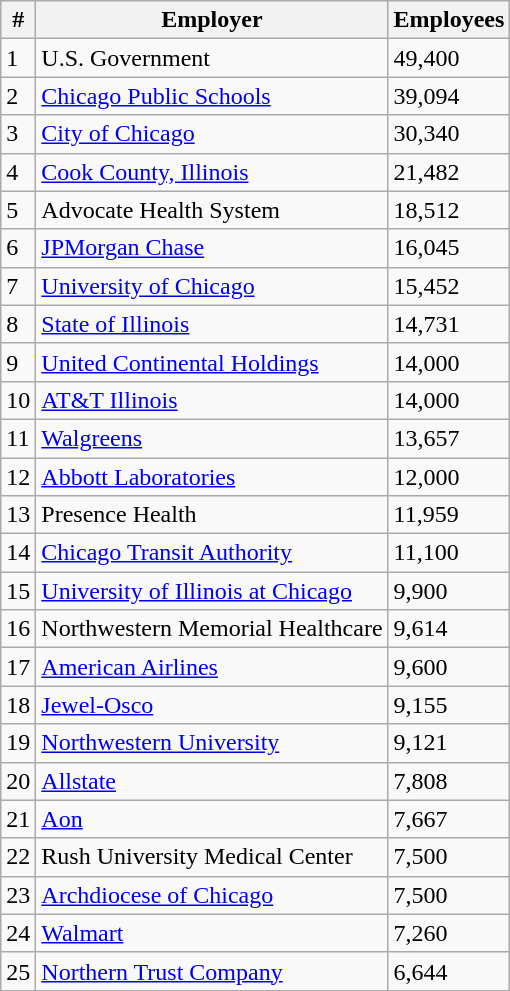<table class="wikitable">
<tr>
<th>#</th>
<th>Employer</th>
<th>Employees</th>
</tr>
<tr>
<td>1</td>
<td>U.S. Government</td>
<td>49,400</td>
</tr>
<tr>
<td>2</td>
<td><a href='#'>Chicago Public Schools</a></td>
<td>39,094</td>
</tr>
<tr>
<td>3</td>
<td><a href='#'>City of Chicago</a></td>
<td>30,340</td>
</tr>
<tr>
<td>4</td>
<td><a href='#'>Cook County, Illinois</a></td>
<td>21,482</td>
</tr>
<tr>
<td>5</td>
<td>Advocate Health System</td>
<td>18,512</td>
</tr>
<tr>
<td>6</td>
<td><a href='#'>JPMorgan Chase</a></td>
<td>16,045</td>
</tr>
<tr>
<td>7</td>
<td><a href='#'>University of Chicago</a></td>
<td>15,452</td>
</tr>
<tr>
<td>8</td>
<td><a href='#'>State of Illinois</a></td>
<td>14,731</td>
</tr>
<tr>
<td>9</td>
<td><a href='#'>United Continental Holdings</a></td>
<td>14,000</td>
</tr>
<tr>
<td>10</td>
<td><a href='#'>AT&T Illinois</a></td>
<td>14,000</td>
</tr>
<tr>
<td>11</td>
<td><a href='#'>Walgreens</a></td>
<td>13,657</td>
</tr>
<tr>
<td>12</td>
<td><a href='#'>Abbott Laboratories</a></td>
<td>12,000</td>
</tr>
<tr>
<td>13</td>
<td>Presence Health</td>
<td>11,959</td>
</tr>
<tr>
<td>14</td>
<td><a href='#'>Chicago Transit Authority</a></td>
<td>11,100</td>
</tr>
<tr>
<td>15</td>
<td><a href='#'>University of Illinois at Chicago</a></td>
<td>9,900</td>
</tr>
<tr>
<td>16</td>
<td>Northwestern Memorial Healthcare</td>
<td>9,614</td>
</tr>
<tr>
<td>17</td>
<td><a href='#'>American Airlines</a></td>
<td>9,600</td>
</tr>
<tr>
<td>18</td>
<td><a href='#'>Jewel-Osco</a></td>
<td>9,155</td>
</tr>
<tr>
<td>19</td>
<td><a href='#'>Northwestern University</a></td>
<td>9,121</td>
</tr>
<tr>
<td>20</td>
<td><a href='#'>Allstate</a></td>
<td>7,808</td>
</tr>
<tr>
<td>21</td>
<td><a href='#'>Aon</a></td>
<td>7,667</td>
</tr>
<tr>
<td>22</td>
<td>Rush University Medical Center</td>
<td>7,500</td>
</tr>
<tr>
<td>23</td>
<td><a href='#'>Archdiocese of Chicago</a></td>
<td>7,500</td>
</tr>
<tr>
<td>24</td>
<td><a href='#'>Walmart</a></td>
<td>7,260</td>
</tr>
<tr>
<td>25</td>
<td><a href='#'>Northern Trust Company</a></td>
<td>6,644</td>
</tr>
</table>
